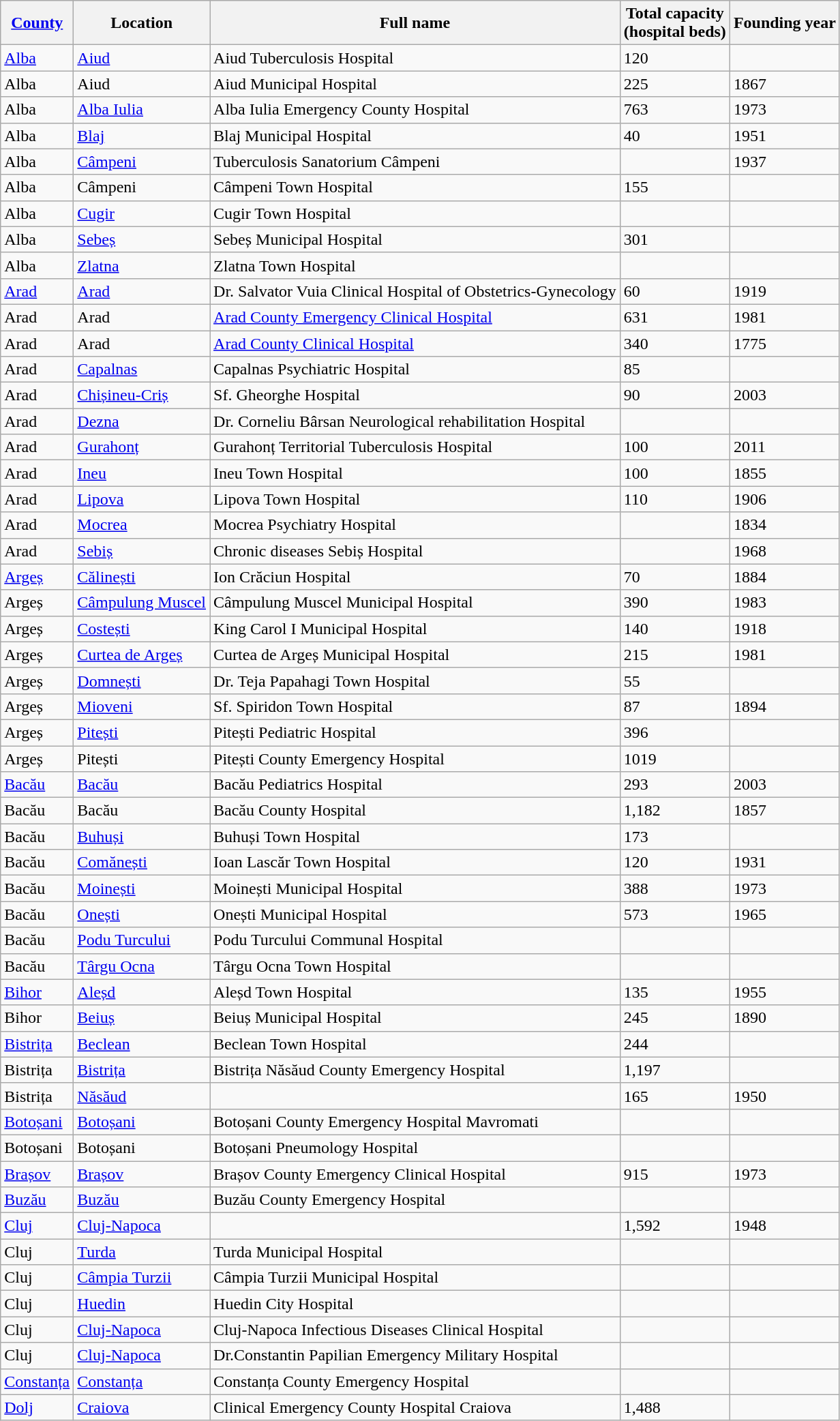<table class="wikitable">
<tr>
<th><a href='#'>County</a></th>
<th>Location</th>
<th>Full name</th>
<th>Total capacity <br>(hospital beds)</th>
<th>Founding year</th>
</tr>
<tr>
<td><a href='#'>Alba</a></td>
<td><a href='#'>Aiud</a></td>
<td>Aiud Tuberculosis Hospital</td>
<td>120</td>
<td></td>
</tr>
<tr>
<td>Alba</td>
<td>Aiud</td>
<td>Aiud Municipal Hospital</td>
<td>225</td>
<td>1867</td>
</tr>
<tr>
<td>Alba</td>
<td><a href='#'>Alba Iulia</a></td>
<td>Alba Iulia Emergency County Hospital</td>
<td>763</td>
<td>1973</td>
</tr>
<tr>
<td>Alba</td>
<td><a href='#'>Blaj</a></td>
<td>Blaj Municipal Hospital</td>
<td>40</td>
<td>1951</td>
</tr>
<tr>
<td>Alba</td>
<td><a href='#'>Câmpeni</a></td>
<td>Tuberculosis Sanatorium Câmpeni</td>
<td></td>
<td>1937</td>
</tr>
<tr>
<td>Alba</td>
<td>Câmpeni</td>
<td>Câmpeni Town Hospital</td>
<td>155</td>
<td></td>
</tr>
<tr>
<td>Alba</td>
<td><a href='#'>Cugir</a></td>
<td>Cugir Town Hospital</td>
<td></td>
<td></td>
</tr>
<tr>
<td>Alba</td>
<td><a href='#'>Sebeș</a></td>
<td>Sebeș Municipal Hospital</td>
<td>301</td>
<td></td>
</tr>
<tr>
<td>Alba</td>
<td><a href='#'>Zlatna</a></td>
<td>Zlatna Town Hospital</td>
<td></td>
<td></td>
</tr>
<tr>
<td><a href='#'>Arad</a></td>
<td><a href='#'>Arad</a></td>
<td>Dr. Salvator Vuia Clinical Hospital of Obstetrics-Gynecology</td>
<td>60</td>
<td>1919</td>
</tr>
<tr>
<td>Arad</td>
<td>Arad</td>
<td><a href='#'>Arad County Emergency Clinical Hospital</a></td>
<td>631</td>
<td>1981</td>
</tr>
<tr>
<td>Arad</td>
<td>Arad</td>
<td><a href='#'>Arad County Clinical Hospital</a></td>
<td>340</td>
<td>1775</td>
</tr>
<tr>
<td>Arad</td>
<td><a href='#'>Capalnas</a></td>
<td>Capalnas Psychiatric Hospital</td>
<td>85</td>
<td></td>
</tr>
<tr>
<td>Arad</td>
<td><a href='#'>Chișineu-Criș</a></td>
<td>Sf. Gheorghe Hospital</td>
<td>90</td>
<td>2003</td>
</tr>
<tr>
<td>Arad</td>
<td><a href='#'>Dezna</a></td>
<td>Dr. Corneliu Bârsan Neurological rehabilitation Hospital</td>
<td></td>
<td></td>
</tr>
<tr>
<td>Arad</td>
<td><a href='#'>Gurahonț</a></td>
<td>Gurahonț Territorial Tuberculosis Hospital</td>
<td>100</td>
<td>2011</td>
</tr>
<tr>
<td>Arad</td>
<td><a href='#'>Ineu</a></td>
<td>Ineu Town Hospital</td>
<td>100</td>
<td>1855</td>
</tr>
<tr>
<td>Arad</td>
<td><a href='#'>Lipova</a></td>
<td>Lipova Town Hospital</td>
<td>110</td>
<td>1906</td>
</tr>
<tr>
<td>Arad</td>
<td><a href='#'>Mocrea</a></td>
<td>Mocrea Psychiatry Hospital</td>
<td></td>
<td>1834</td>
</tr>
<tr>
<td>Arad</td>
<td><a href='#'>Sebiș</a></td>
<td>Chronic diseases Sebiș Hospital</td>
<td></td>
<td>1968</td>
</tr>
<tr>
<td><a href='#'>Argeș</a></td>
<td><a href='#'>Călinești</a></td>
<td>Ion Crăciun Hospital</td>
<td>70</td>
<td>1884</td>
</tr>
<tr>
<td>Argeș</td>
<td><a href='#'>Câmpulung Muscel</a></td>
<td>Câmpulung Muscel Municipal Hospital</td>
<td>390</td>
<td>1983</td>
</tr>
<tr>
<td>Argeș</td>
<td><a href='#'>Costești</a></td>
<td>King Carol I Municipal Hospital</td>
<td>140</td>
<td>1918</td>
</tr>
<tr>
<td>Argeș</td>
<td><a href='#'>Curtea de Argeș</a></td>
<td>Curtea de Argeș Municipal Hospital</td>
<td>215</td>
<td>1981</td>
</tr>
<tr>
<td>Argeș</td>
<td><a href='#'>Domnești</a></td>
<td>Dr. Teja Papahagi Town Hospital</td>
<td>55</td>
<td></td>
</tr>
<tr>
<td>Argeș</td>
<td><a href='#'>Mioveni</a></td>
<td>Sf. Spiridon Town Hospital</td>
<td>87</td>
<td>1894</td>
</tr>
<tr>
<td>Argeș</td>
<td><a href='#'>Pitești</a></td>
<td>Pitești Pediatric Hospital</td>
<td>396</td>
<td></td>
</tr>
<tr>
<td>Argeș</td>
<td>Pitești</td>
<td>Pitești County Emergency Hospital</td>
<td>1019</td>
<td></td>
</tr>
<tr>
<td><a href='#'>Bacău</a></td>
<td><a href='#'>Bacău</a></td>
<td>Bacău Pediatrics Hospital</td>
<td>293</td>
<td>2003</td>
</tr>
<tr>
<td>Bacău</td>
<td>Bacău</td>
<td>Bacău County Hospital</td>
<td>1,182</td>
<td>1857</td>
</tr>
<tr>
<td>Bacău</td>
<td><a href='#'>Buhuși</a></td>
<td>Buhuși Town Hospital</td>
<td>173</td>
<td></td>
</tr>
<tr>
<td>Bacău</td>
<td><a href='#'>Comănești</a></td>
<td>Ioan Lascăr Town Hospital</td>
<td>120</td>
<td>1931</td>
</tr>
<tr>
<td>Bacău</td>
<td><a href='#'>Moinești</a></td>
<td>Moinești Municipal Hospital</td>
<td>388</td>
<td>1973</td>
</tr>
<tr>
<td>Bacău</td>
<td><a href='#'>Onești</a></td>
<td>Onești Municipal Hospital</td>
<td>573</td>
<td>1965</td>
</tr>
<tr>
<td>Bacău</td>
<td><a href='#'>Podu Turcului</a></td>
<td>Podu Turcului Communal Hospital</td>
<td></td>
<td></td>
</tr>
<tr>
<td>Bacău</td>
<td><a href='#'>Târgu Ocna</a></td>
<td>Târgu Ocna Town Hospital</td>
<td></td>
<td></td>
</tr>
<tr>
<td><a href='#'>Bihor</a></td>
<td><a href='#'>Aleșd</a></td>
<td>Aleșd Town Hospital</td>
<td>135</td>
<td>1955</td>
</tr>
<tr>
<td>Bihor</td>
<td><a href='#'>Beiuș</a></td>
<td>Beiuș Municipal Hospital</td>
<td>245</td>
<td>1890</td>
</tr>
<tr>
<td><a href='#'>Bistrița</a></td>
<td><a href='#'>Beclean</a></td>
<td>Beclean Town Hospital</td>
<td>244</td>
<td></td>
</tr>
<tr>
<td>Bistrița</td>
<td><a href='#'>Bistrița</a></td>
<td>Bistrița Năsăud County Emergency Hospital</td>
<td>1,197</td>
<td></td>
</tr>
<tr>
<td>Bistrița</td>
<td><a href='#'>Năsăud</a></td>
<td></td>
<td>165</td>
<td>1950</td>
</tr>
<tr>
<td><a href='#'>Botoșani</a></td>
<td><a href='#'>Botoșani</a></td>
<td>Botoșani County Emergency Hospital Mavromati</td>
<td></td>
<td></td>
</tr>
<tr>
<td>Botoșani</td>
<td>Botoșani</td>
<td>Botoșani Pneumology Hospital</td>
<td></td>
<td></td>
</tr>
<tr>
<td><a href='#'>Brașov</a></td>
<td><a href='#'>Brașov</a></td>
<td>Brașov County Emergency Clinical Hospital</td>
<td>915</td>
<td>1973</td>
</tr>
<tr>
<td><a href='#'>Buzău</a></td>
<td><a href='#'>Buzău</a></td>
<td>Buzău County Emergency Hospital</td>
<td></td>
<td></td>
</tr>
<tr>
<td><a href='#'>Cluj</a></td>
<td><a href='#'>Cluj-Napoca</a></td>
<td></td>
<td>1,592</td>
<td>1948</td>
</tr>
<tr>
<td>Cluj</td>
<td><a href='#'>Turda</a></td>
<td>Turda Municipal Hospital</td>
<td></td>
<td></td>
</tr>
<tr>
<td>Cluj</td>
<td><a href='#'>Câmpia Turzii</a></td>
<td>Câmpia Turzii Municipal Hospital</td>
<td></td>
<td></td>
</tr>
<tr>
<td>Cluj</td>
<td><a href='#'>Huedin</a></td>
<td>Huedin City Hospital</td>
<td></td>
<td></td>
</tr>
<tr>
<td>Cluj</td>
<td><a href='#'>Cluj-Napoca</a></td>
<td>Cluj-Napoca Infectious Diseases Clinical Hospital</td>
<td></td>
<td></td>
</tr>
<tr>
<td>Cluj</td>
<td><a href='#'>Cluj-Napoca</a></td>
<td>Dr.Constantin Papilian Emergency Military Hospital</td>
<td></td>
<td></td>
</tr>
<tr>
<td><a href='#'>Constanța</a></td>
<td><a href='#'>Constanța</a></td>
<td>Constanța County Emergency Hospital</td>
<td></td>
<td></td>
</tr>
<tr>
<td><a href='#'>Dolj</a></td>
<td><a href='#'>Craiova</a></td>
<td>Clinical Emergency County Hospital Craiova</td>
<td>1,488</td>
<td></td>
</tr>
</table>
